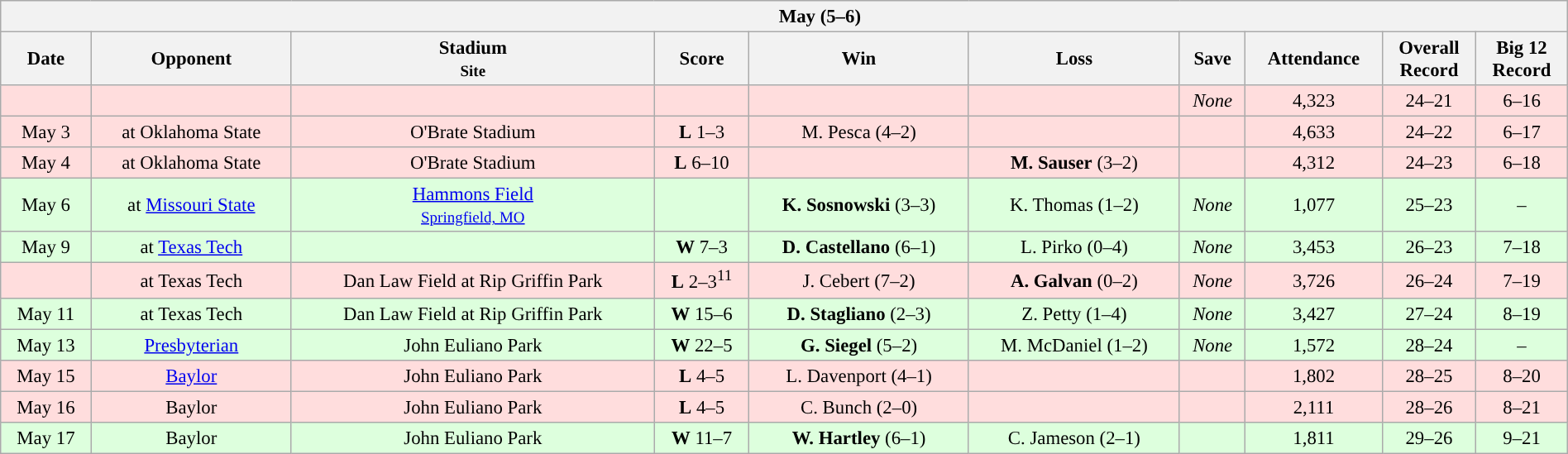<table class="wikitable collapsible collapsed" style="margin:auto; width:100%; text-align:center; font-size:95%">
<tr>
<th colspan=13 style="padding-left:4em;">May (5–6)</th>
</tr>
<tr>
<th>Date</th>
<th>Opponent</th>
<th>Stadium<br><small>Site</small></th>
<th>Score</th>
<th>Win</th>
<th>Loss</th>
<th>Save</th>
<th>Attendance</th>
<th>Overall<br>Record</th>
<th>Big 12<br>Record</th>
</tr>
<tr align="center" bgcolor="ffdddd">
<td></td>
<td></td>
<td></td>
<td></td>
<td></td>
<td></td>
<td><em>None</em></td>
<td>4,323</td>
<td>24–21</td>
<td>6–16</td>
</tr>
<tr align="center" bgcolor="ffdddd">
<td>May 3</td>
<td>at Oklahoma State</td>
<td>O'Brate Stadium</td>
<td><strong>L</strong> 1–3</td>
<td>M. Pesca (4–2)</td>
<td></td>
<td></td>
<td>4,633</td>
<td>24–22</td>
<td>6–17</td>
</tr>
<tr align="center" bgcolor="ffdddd">
<td>May 4</td>
<td>at Oklahoma State</td>
<td>O'Brate Stadium</td>
<td><strong>L</strong> 6–10</td>
<td></td>
<td><strong>M. Sauser</strong> (3–2)</td>
<td></td>
<td>4,312</td>
<td>24–23</td>
<td>6–18</td>
</tr>
<tr align="center" bgcolor="ddffdd">
<td>May 6</td>
<td>at <a href='#'>Missouri State</a></td>
<td><a href='#'>Hammons Field</a><br><small><a href='#'>Springfield, MO</a></small></td>
<td></td>
<td><strong>K. Sosnowski</strong> (3–3)</td>
<td>K. Thomas (1–2)</td>
<td><em>None</em></td>
<td>1,077</td>
<td>25–23</td>
<td>–</td>
</tr>
<tr align="center" bgcolor="ddffdd">
<td>May 9</td>
<td>at <a href='#'>Texas Tech</a></td>
<td></td>
<td><strong>W</strong> 7–3</td>
<td><strong>D. Castellano</strong> (6–1)</td>
<td>L. Pirko (0–4)</td>
<td><em>None</em></td>
<td>3,453</td>
<td>26–23</td>
<td>7–18</td>
</tr>
<tr align="center" bgcolor="ffdddd">
<td></td>
<td>at Texas Tech</td>
<td>Dan Law Field at Rip Griffin Park</td>
<td><strong>L</strong> 2–3<sup>11</sup></td>
<td>J. Cebert (7–2)</td>
<td><strong>A. Galvan</strong> (0–2)</td>
<td><em>None</em></td>
<td>3,726</td>
<td>26–24</td>
<td>7–19</td>
</tr>
<tr align="center" bgcolor="ddffdd">
<td>May 11</td>
<td>at Texas Tech</td>
<td>Dan Law Field at Rip Griffin Park</td>
<td><strong>W</strong> 15–6</td>
<td><strong>D. Stagliano</strong> (2–3)</td>
<td>Z. Petty (1–4)</td>
<td><em>None</em></td>
<td>3,427</td>
<td>27–24</td>
<td>8–19</td>
</tr>
<tr align="center" bgcolor="ddffdd">
<td>May 13</td>
<td><a href='#'>Presbyterian</a></td>
<td>John Euliano Park</td>
<td><strong>W</strong> 22–5</td>
<td><strong>G. Siegel</strong> (5–2)</td>
<td>M. McDaniel (1–2)</td>
<td><em>None</em></td>
<td>1,572</td>
<td>28–24</td>
<td>–</td>
</tr>
<tr align="center" bgcolor="ffdddd">
<td>May 15</td>
<td><a href='#'>Baylor</a></td>
<td>John Euliano Park</td>
<td><strong>L</strong> 4–5</td>
<td>L. Davenport (4–1)</td>
<td></td>
<td></td>
<td>1,802</td>
<td>28–25</td>
<td>8–20</td>
</tr>
<tr align="center" bgcolor="ffdddd">
<td>May 16</td>
<td>Baylor</td>
<td>John Euliano Park</td>
<td><strong>L</strong> 4–5</td>
<td>C. Bunch (2–0)</td>
<td></td>
<td></td>
<td>2,111</td>
<td>28–26</td>
<td>8–21</td>
</tr>
<tr align="center" bgcolor="ddffdd">
<td>May 17</td>
<td>Baylor</td>
<td>John Euliano Park</td>
<td><strong>W</strong> 11–7</td>
<td><strong>W. Hartley</strong> (6–1)</td>
<td>C. Jameson (2–1)</td>
<td></td>
<td>1,811</td>
<td>29–26</td>
<td>9–21</td>
</tr>
</table>
